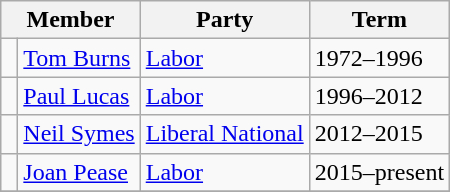<table class="wikitable">
<tr>
<th colspan="2">Member</th>
<th>Party</th>
<th>Term</th>
</tr>
<tr>
<td> </td>
<td><a href='#'>Tom Burns</a></td>
<td><a href='#'>Labor</a></td>
<td>1972–1996</td>
</tr>
<tr>
<td> </td>
<td><a href='#'>Paul Lucas</a></td>
<td><a href='#'>Labor</a></td>
<td>1996–2012</td>
</tr>
<tr>
<td> </td>
<td><a href='#'>Neil Symes</a></td>
<td><a href='#'>Liberal National</a></td>
<td>2012–2015</td>
</tr>
<tr>
<td> </td>
<td><a href='#'>Joan Pease</a></td>
<td><a href='#'>Labor</a></td>
<td>2015–present</td>
</tr>
<tr>
</tr>
</table>
